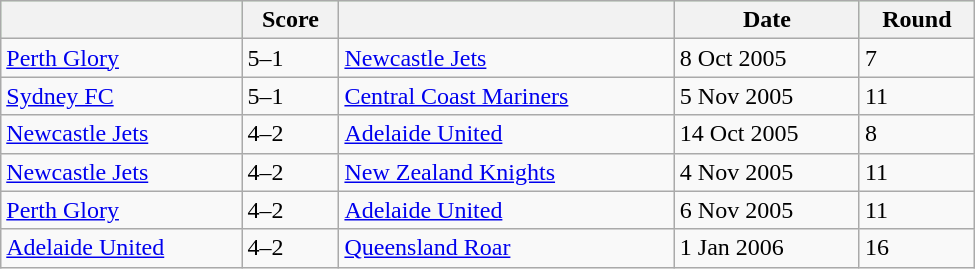<table class="wikitable" style="width:650px;">
<tr style="background:#c0ffc0;">
<th></th>
<th>Score</th>
<th></th>
<th>Date</th>
<th>Round</th>
</tr>
<tr>
<td style="text-align:left;"><a href='#'>Perth Glory</a></td>
<td>5–1</td>
<td><a href='#'>Newcastle Jets</a></td>
<td>8 Oct 2005</td>
<td>7</td>
</tr>
<tr>
<td style="text-align:left;"><a href='#'>Sydney FC</a></td>
<td>5–1</td>
<td><a href='#'>Central Coast Mariners</a></td>
<td>5 Nov 2005</td>
<td>11</td>
</tr>
<tr>
<td style="text-align:left;"><a href='#'>Newcastle Jets</a></td>
<td>4–2</td>
<td><a href='#'>Adelaide United</a></td>
<td>14 Oct 2005</td>
<td>8</td>
</tr>
<tr>
<td style="text-align:left;"><a href='#'>Newcastle Jets</a></td>
<td>4–2</td>
<td><a href='#'>New Zealand Knights</a></td>
<td>4 Nov 2005</td>
<td>11</td>
</tr>
<tr>
<td style="text-align:left;"><a href='#'>Perth Glory</a></td>
<td>4–2</td>
<td><a href='#'>Adelaide United</a></td>
<td>6 Nov 2005</td>
<td>11</td>
</tr>
<tr>
<td style="text-align:left;"><a href='#'>Adelaide United</a></td>
<td>4–2</td>
<td><a href='#'>Queensland Roar</a></td>
<td>1 Jan 2006</td>
<td>16</td>
</tr>
</table>
